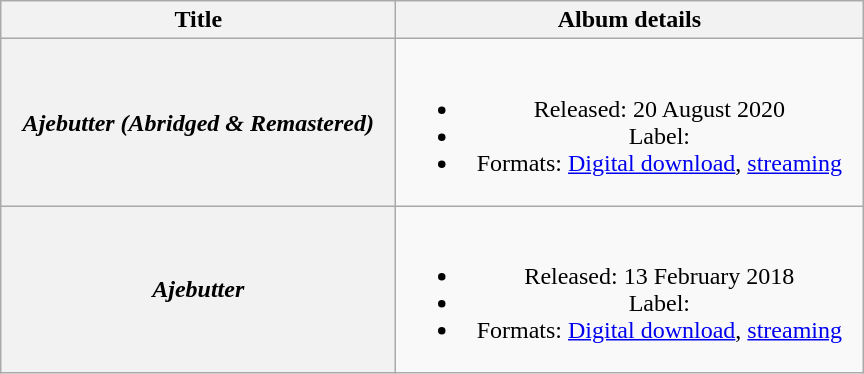<table class="wikitable plainrowheaders" style="text-align:center;">
<tr>
<th scope="col" style="width:16em;">Title</th>
<th scope="col" style="width:19em;">Album details</th>
</tr>
<tr>
<th scope="row"><em>Ajebutter (Abridged & Remastered)</em></th>
<td><br><ul><li>Released: 20 August 2020</li><li>Label:</li><li>Formats: <a href='#'>Digital download</a>, <a href='#'>streaming</a></li></ul></td>
</tr>
<tr>
<th scope="row"><em>Ajebutter</em></th>
<td><br><ul><li>Released: 13 February 2018</li><li>Label:</li><li>Formats: <a href='#'>Digital download</a>, <a href='#'>streaming</a></li></ul></td>
</tr>
</table>
